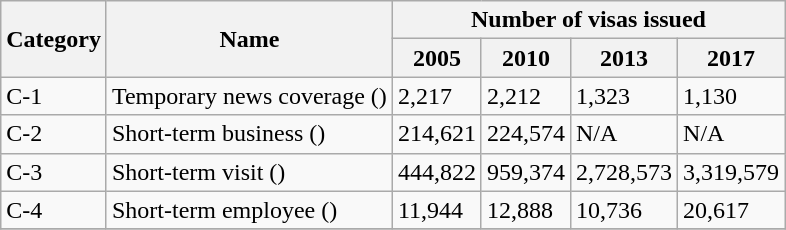<table class="wikitable">
<tr>
<th rowspan="2">Category</th>
<th rowspan="2">Name</th>
<th colspan="4">Number of visas issued</th>
</tr>
<tr>
<th>2005</th>
<th>2010</th>
<th>2013</th>
<th>2017</th>
</tr>
<tr>
<td>C-1</td>
<td>Temporary news coverage ()</td>
<td>2,217</td>
<td>2,212</td>
<td>1,323</td>
<td>1,130</td>
</tr>
<tr>
<td>C-2</td>
<td>Short-term business ()</td>
<td>214,621</td>
<td>224,574</td>
<td>N/A</td>
<td>N/A</td>
</tr>
<tr>
<td>C-3</td>
<td>Short-term visit ()</td>
<td>444,822</td>
<td>959,374</td>
<td>2,728,573</td>
<td>3,319,579</td>
</tr>
<tr>
<td>C-4</td>
<td>Short-term employee ()</td>
<td>11,944</td>
<td>12,888</td>
<td>10,736</td>
<td>20,617</td>
</tr>
<tr>
</tr>
</table>
